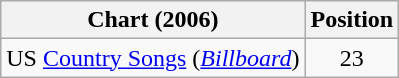<table class="wikitable sortable">
<tr>
<th scope="col">Chart (2006)</th>
<th scope="col">Position</th>
</tr>
<tr>
<td>US <a href='#'>Country Songs</a> (<em><a href='#'>Billboard</a></em>)</td>
<td align="center">23</td>
</tr>
</table>
